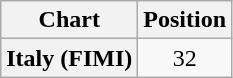<table class="wikitable plainrowheaders" style="text-align:center;">
<tr>
<th>Chart</th>
<th>Position</th>
</tr>
<tr>
<th scope="row">Italy (FIMI)</th>
<td>32</td>
</tr>
</table>
